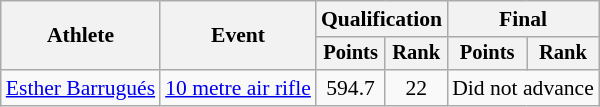<table class="wikitable" style="font-size:90%">
<tr>
<th rowspan="2">Athlete</th>
<th rowspan="2">Event</th>
<th colspan="2">Qualification</th>
<th colspan="2">Final</th>
</tr>
<tr style="font-size:95%">
<th>Points</th>
<th>Rank</th>
<th>Points</th>
<th>Rank</th>
</tr>
<tr align="center">
<td align="left"><a href='#'>Esther Barrugués</a></td>
<td align="left"><a href='#'>10 metre air rifle</a></td>
<td>594.7</td>
<td>22</td>
<td colspan="2">Did not advance</td>
</tr>
</table>
